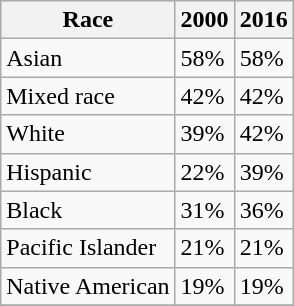<table class="wikitable sortable">
<tr valign=bottom>
<th>Race</th>
<th>2000</th>
<th>2016</th>
</tr>
<tr>
<td>Asian</td>
<td>58%</td>
<td>58%</td>
</tr>
<tr>
<td>Mixed race</td>
<td>42%</td>
<td>42%</td>
</tr>
<tr>
<td>White</td>
<td>39%</td>
<td>42%</td>
</tr>
<tr>
<td>Hispanic</td>
<td>22%</td>
<td>39%</td>
</tr>
<tr>
<td>Black</td>
<td>31%</td>
<td>36%</td>
</tr>
<tr>
<td>Pacific Islander</td>
<td>21%</td>
<td>21%</td>
</tr>
<tr>
<td>Native American</td>
<td>19%</td>
<td>19%</td>
</tr>
<tr>
</tr>
</table>
